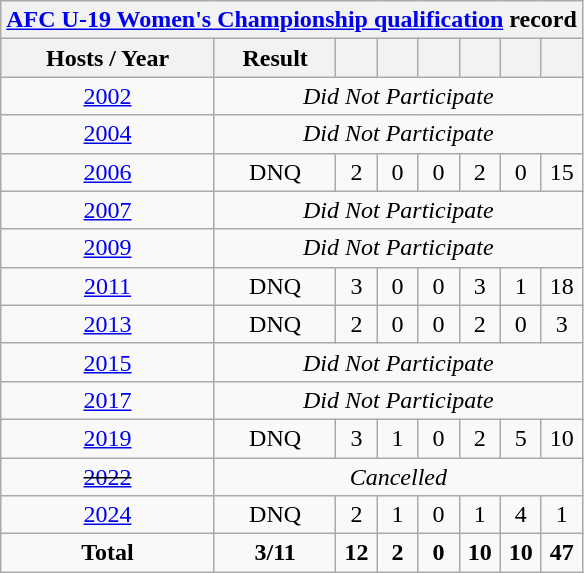<table class="wikitable" style="text-align: center;">
<tr>
<th colspan=9><a href='#'>AFC U-19 Women's Championship qualification</a> record</th>
</tr>
<tr>
<th>Hosts / Year</th>
<th>Result</th>
<th width=20></th>
<th width=20></th>
<th width=20></th>
<th width=20></th>
<th width=20></th>
<th width=20></th>
</tr>
<tr>
<td> <a href='#'>2002</a></td>
<td colspan=10><em>Did Not Participate</em></td>
</tr>
<tr>
<td> <a href='#'>2004</a></td>
<td colspan=10><em>Did Not Participate</em></td>
</tr>
<tr>
<td> <a href='#'>2006</a></td>
<td>DNQ</td>
<td>2</td>
<td>0</td>
<td>0</td>
<td>2</td>
<td>0</td>
<td>15</td>
</tr>
<tr>
<td> <a href='#'>2007</a></td>
<td colspan=10><em>Did Not Participate</em></td>
</tr>
<tr>
<td> <a href='#'>2009</a></td>
<td colspan=10><em>Did Not Participate</em></td>
</tr>
<tr>
<td> <a href='#'>2011</a></td>
<td>DNQ</td>
<td>3</td>
<td>0</td>
<td>0</td>
<td>3</td>
<td>1</td>
<td>18</td>
</tr>
<tr>
<td> <a href='#'>2013</a></td>
<td>DNQ</td>
<td>2</td>
<td>0</td>
<td>0</td>
<td>2</td>
<td>0</td>
<td>3</td>
</tr>
<tr>
<td> <a href='#'>2015</a></td>
<td colspan=10><em>Did Not Participate</em></td>
</tr>
<tr>
<td> <a href='#'>2017</a></td>
<td colspan=10><em>Did Not Participate</em></td>
</tr>
<tr>
<td> <a href='#'>2019</a></td>
<td>DNQ</td>
<td>3</td>
<td>1</td>
<td>0</td>
<td>2</td>
<td>5</td>
<td>10</td>
</tr>
<tr>
<td> <s> <a href='#'>2022</a></s></td>
<td colspan=10><em>Cancelled</em></td>
</tr>
<tr>
<td> <a href='#'>2024</a></td>
<td>DNQ</td>
<td>2</td>
<td>1</td>
<td>0</td>
<td>1</td>
<td>4</td>
<td>1</td>
</tr>
<tr>
<td><strong>Total</strong></td>
<td><strong>3/11</strong></td>
<td><strong>12</strong></td>
<td><strong>2</strong></td>
<td><strong>0</strong></td>
<td><strong>10</strong></td>
<td><strong>10</strong></td>
<td><strong>47</strong></td>
</tr>
</table>
